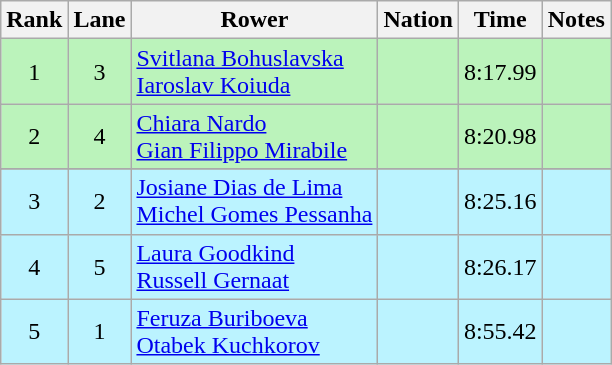<table class="wikitable sortable" style="text-align:center">
<tr>
<th>Rank</th>
<th>Lane</th>
<th>Rower</th>
<th>Nation</th>
<th>Time</th>
<th>Notes</th>
</tr>
<tr bgcolor=bbf3bb>
<td>1</td>
<td>3</td>
<td align="left"><a href='#'>Svitlana Bohuslavska</a><br><a href='#'>Iaroslav Koiuda</a></td>
<td align="left"></td>
<td>8:17.99</td>
<td></td>
</tr>
<tr bgcolor=bbf3bb>
<td>2</td>
<td>4</td>
<td align="left"><a href='#'>Chiara Nardo</a><br><a href='#'>Gian Filippo Mirabile</a></td>
<td align="left"></td>
<td>8:20.98</td>
<td></td>
</tr>
<tr bgcolor=bbf3ff>
</tr>
<tr bgcolor=bbf3ff>
<td>3</td>
<td>2</td>
<td align="left"><a href='#'>Josiane Dias de Lima</a><br><a href='#'>Michel Gomes Pessanha</a></td>
<td align="left"></td>
<td>8:25.16</td>
<td></td>
</tr>
<tr bgcolor=bbf3ff>
<td>4</td>
<td>5</td>
<td align="left"><a href='#'>Laura Goodkind</a><br><a href='#'>Russell Gernaat</a></td>
<td align="left"></td>
<td>8:26.17</td>
<td></td>
</tr>
<tr bgcolor=bbf3ff>
<td>5</td>
<td>1</td>
<td align="left"><a href='#'>Feruza Buriboeva</a><br><a href='#'>Otabek Kuchkorov</a></td>
<td align="left"></td>
<td>8:55.42</td>
<td></td>
</tr>
</table>
